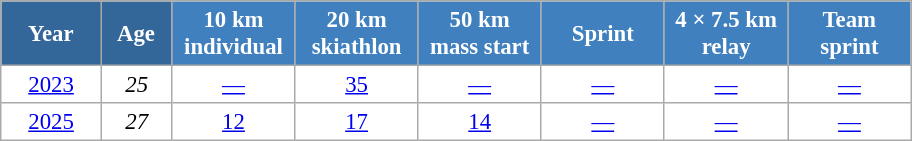<table class="wikitable" style="font-size:95%; text-align:center; border:grey solid 1px; border-collapse:collapse; background:#ffffff;">
<tr>
<th style="background-color:#369; color:white; width:60px;"> Year </th>
<th style="background-color:#369; color:white; width:40px;"> Age </th>
<th style="background-color:#4180be; color:white; width:75px;"> 10 km <br> individual </th>
<th style="background-color:#4180be; color:white; width:75px;"> 20 km <br> skiathlon </th>
<th style="background-color:#4180be; color:white; width:75px;"> 50 km <br> mass start </th>
<th style="background-color:#4180be; color:white; width:75px;"> Sprint </th>
<th style="background-color:#4180be; color:white; width:75px;"> 4 × 7.5 km <br> relay </th>
<th style="background-color:#4180be; color:white; width:75px;"> Team <br> sprint </th>
</tr>
<tr>
<td><a href='#'>2023</a></td>
<td><em>25</em></td>
<td><a href='#'>—</a></td>
<td><a href='#'>35</a></td>
<td><a href='#'>—</a></td>
<td><a href='#'>—</a></td>
<td><a href='#'>—</a></td>
<td><a href='#'>—</a></td>
</tr>
<tr>
<td><a href='#'>2025</a></td>
<td><em>27</em></td>
<td><a href='#'>12</a></td>
<td><a href='#'>17</a></td>
<td><a href='#'>14</a></td>
<td><a href='#'>—</a></td>
<td><a href='#'>—</a></td>
<td><a href='#'>—</a></td>
</tr>
</table>
